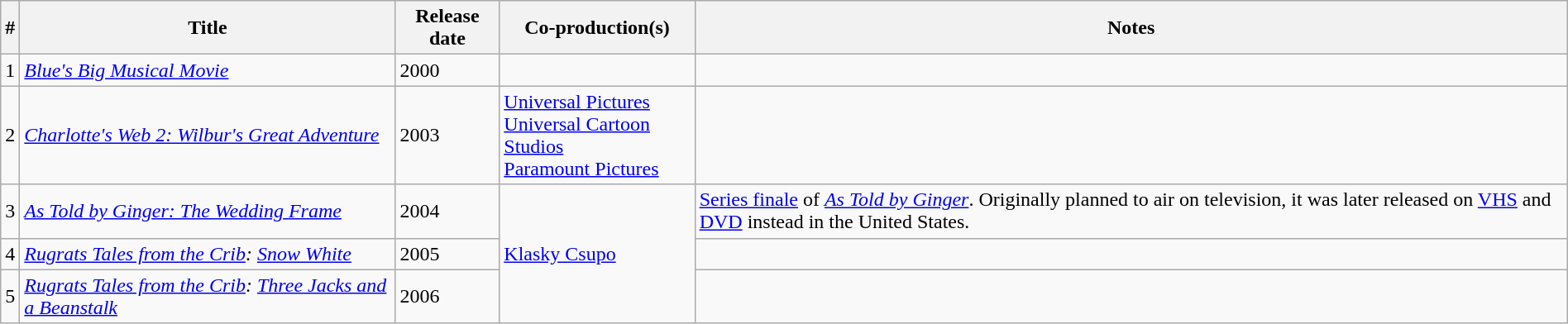<table class="wikitable plainrowheaders" style="width:100%;">
<tr>
<th>#</th>
<th>Title</th>
<th>Release date</th>
<th>Co-production(s)</th>
<th>Notes</th>
</tr>
<tr>
<td>1</td>
<td><em><a href='#'>Blue's Big Musical Movie</a></em></td>
<td>2000</td>
<td></td>
<td></td>
</tr>
<tr>
<td>2</td>
<td><em><a href='#'>Charlotte's Web 2: Wilbur's Great Adventure</a></em></td>
<td>2003</td>
<td><a href='#'>Universal Pictures</a><br><a href='#'>Universal Cartoon Studios</a><br><a href='#'>Paramount Pictures</a></td>
<td></td>
</tr>
<tr>
<td>3</td>
<td><em><a href='#'>As Told by Ginger: The Wedding Frame</a></em></td>
<td>2004</td>
<td rowspan="3"><a href='#'>Klasky Csupo</a></td>
<td><a href='#'>Series finale</a> of <em><a href='#'>As Told by Ginger</a></em>. Originally planned to air on television, it was later released on <a href='#'>VHS</a> and <a href='#'>DVD</a> instead in the United States.</td>
</tr>
<tr>
<td>4</td>
<td><em><a href='#'>Rugrats Tales from the Crib</a>: <a href='#'>Snow White</a></em></td>
<td>2005</td>
<td></td>
</tr>
<tr>
<td>5</td>
<td><em><a href='#'>Rugrats Tales from the Crib</a>: <a href='#'>Three Jacks and a Beanstalk</a></em></td>
<td>2006</td>
<td></td>
</tr>
</table>
